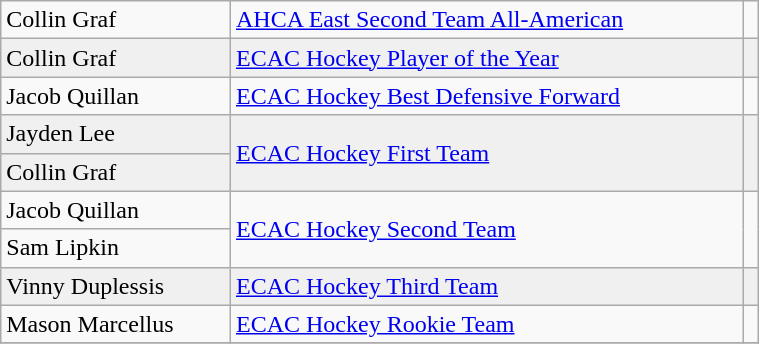<table class="wikitable" width=40%>
<tr>
<td>Collin Graf</td>
<td rowspan=1><a href='#'>AHCA East Second Team All-American</a></td>
<td rowspan=1></td>
</tr>
<tr bgcolor=f0f0f0>
<td>Collin Graf</td>
<td><a href='#'>ECAC Hockey Player of the Year</a></td>
<td></td>
</tr>
<tr>
<td>Jacob Quillan</td>
<td><a href='#'>ECAC Hockey Best Defensive Forward</a></td>
<td></td>
</tr>
<tr bgcolor=f0f0f0>
<td>Jayden Lee</td>
<td rowspan=2><a href='#'>ECAC Hockey First Team</a></td>
<td rowspan=2></td>
</tr>
<tr bgcolor=f0f0f0>
<td>Collin Graf</td>
</tr>
<tr>
<td>Jacob Quillan</td>
<td rowspan=2><a href='#'>ECAC Hockey Second Team</a></td>
<td rowspan=2></td>
</tr>
<tr>
<td>Sam Lipkin</td>
</tr>
<tr bgcolor=f0f0f0>
<td>Vinny Duplessis</td>
<td rowspan=1><a href='#'>ECAC Hockey Third Team</a></td>
<td rowspan=1></td>
</tr>
<tr>
<td>Mason Marcellus</td>
<td rowspan=1><a href='#'>ECAC Hockey Rookie Team</a></td>
<td rowspan=1></td>
</tr>
<tr>
</tr>
</table>
